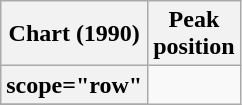<table class="wikitable plainrowheaders" style="text-align:center;">
<tr>
<th scope="col">Chart (1990)</th>
<th scope="col">Peak<br>position</th>
</tr>
<tr>
<th>scope="row"</th>
</tr>
<tr>
</tr>
</table>
